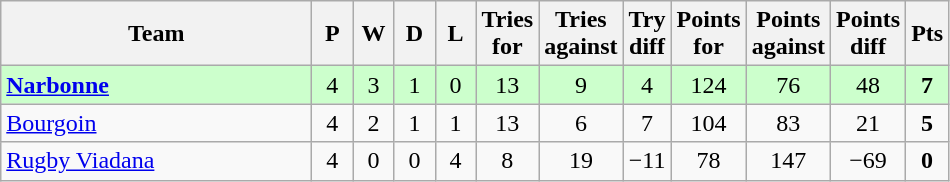<table class="wikitable" style="text-align: center;">
<tr>
<th width="200">Team</th>
<th width="20">P</th>
<th width="20">W</th>
<th width="20">D</th>
<th width="20">L</th>
<th width="20">Tries for</th>
<th width="20">Tries against</th>
<th width="20">Try diff</th>
<th width="20">Points for</th>
<th width="20">Points against</th>
<th width="25">Points diff</th>
<th width="20">Pts</th>
</tr>
<tr bgcolor="#ccffcc">
<td align="left"> <strong><a href='#'>Narbonne</a></strong></td>
<td>4</td>
<td>3</td>
<td>1</td>
<td>0</td>
<td>13</td>
<td>9</td>
<td>4</td>
<td>124</td>
<td>76</td>
<td>48</td>
<td><strong>7</strong></td>
</tr>
<tr>
<td align="left"> <a href='#'>Bourgoin</a></td>
<td>4</td>
<td>2</td>
<td>1</td>
<td>1</td>
<td>13</td>
<td>6</td>
<td>7</td>
<td>104</td>
<td>83</td>
<td>21</td>
<td><strong>5</strong></td>
</tr>
<tr>
<td align="left"> <a href='#'>Rugby Viadana</a></td>
<td>4</td>
<td>0</td>
<td>0</td>
<td>4</td>
<td>8</td>
<td>19</td>
<td>−11</td>
<td>78</td>
<td>147</td>
<td>−69</td>
<td><strong>0</strong></td>
</tr>
</table>
